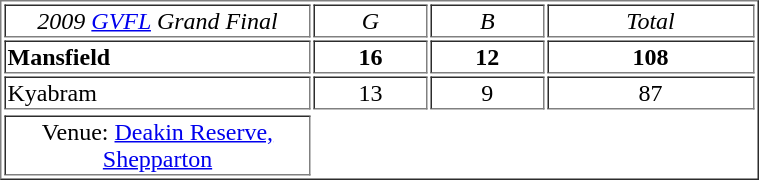<table border = "1"  style="text-align:center; width:40%">
<tr>
<td width=200><em>2009 <a href='#'>GVFL</a> Grand Final</em></td>
<td><em>G</em></td>
<td><em>B</em></td>
<td><em>Total</em></td>
</tr>
<tr>
<td style="text-align:left"><strong>Mansfield</strong></td>
<td><strong>16</strong></td>
<td><strong>12</strong></td>
<td><strong>108</strong></td>
</tr>
<tr>
<td style="text-align:left">Kyabram</td>
<td>13</td>
<td>9</td>
<td>87</td>
</tr>
<tr>
</tr>
<tr>
<td>Venue: <a href='#'>Deakin Reserve, Shepparton</a></td>
</tr>
</table>
